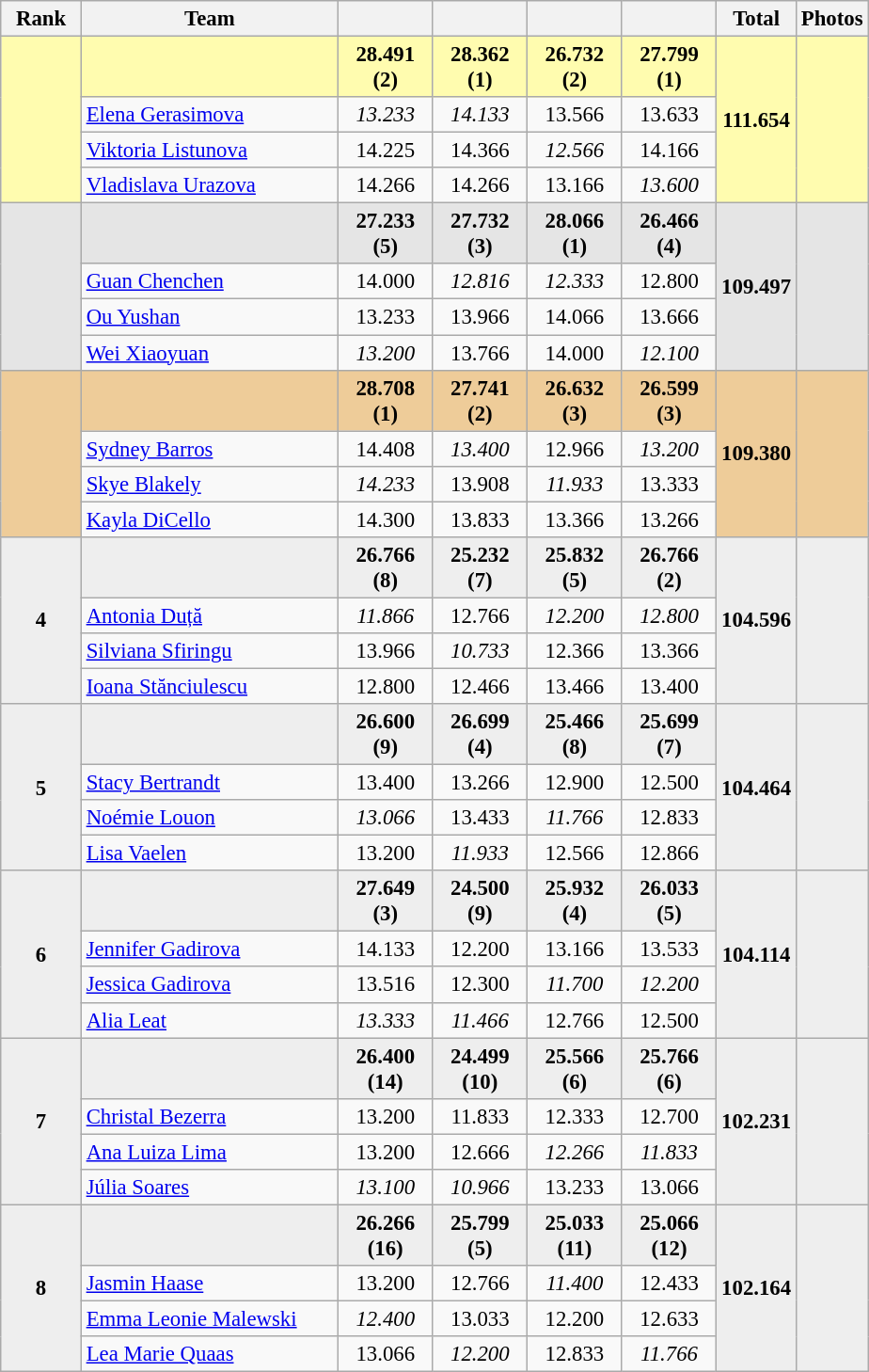<table class="wikitable sortable" style="text-align:center; font-size:95%">
<tr>
<th scope="col" style="width:50px;">Rank</th>
<th scope="col" style="width:175px;">Team</th>
<th scope="col" style="width:60px;"></th>
<th scope="col" style="width:60px;"></th>
<th scope="col" style="width:60px;"></th>
<th scope="col" style="width:60px;"></th>
<th>Total</th>
<th>Photos</th>
</tr>
<tr style="background:#fffcaf;">
<td rowspan="4"><strong></strong></td>
<td style="text-align:left;"></td>
<td><strong>28.491 (2)</strong></td>
<td><strong>28.362 (1)</strong></td>
<td><strong>26.732 (2)</strong></td>
<td><strong>27.799 (1)</strong></td>
<td rowspan="4"><strong>111.654</strong></td>
<td rowspan="4"></td>
</tr>
<tr>
<td style="text-align:left;"><a href='#'>Elena Gerasimova</a></td>
<td><em>13.233</em></td>
<td><em>14.133</em></td>
<td>13.566</td>
<td>13.633</td>
</tr>
<tr>
<td style="text-align:left;"><a href='#'>Viktoria Listunova</a></td>
<td>14.225</td>
<td>14.366</td>
<td><em>12.566</em></td>
<td>14.166</td>
</tr>
<tr>
<td style="text-align:left;"><a href='#'>Vladislava Urazova</a></td>
<td>14.266</td>
<td>14.266</td>
<td>13.166</td>
<td><em>13.600</em></td>
</tr>
<tr style="background:#e5e5e5;">
<td rowspan="4"><strong></strong></td>
<td style="text-align:left;"></td>
<td><strong>27.233 (5)</strong></td>
<td><strong>27.732 (3)</strong></td>
<td><strong>28.066 (1)</strong></td>
<td><strong>26.466 (4)</strong></td>
<td rowspan="4"><strong>109.497</strong></td>
<td rowspan="4"></td>
</tr>
<tr>
<td style="text-align:left;"><a href='#'>Guan Chenchen</a></td>
<td>14.000</td>
<td><em>12.816</em></td>
<td><em>12.333</em></td>
<td>12.800</td>
</tr>
<tr>
<td style="text-align:left;"><a href='#'>Ou Yushan</a></td>
<td>13.233</td>
<td>13.966</td>
<td>14.066</td>
<td>13.666</td>
</tr>
<tr>
<td style="text-align:left;"><a href='#'>Wei Xiaoyuan</a></td>
<td><em>13.200</em></td>
<td>13.766</td>
<td>14.000</td>
<td><em>12.100</em></td>
</tr>
<tr style="background:#ec9;">
<td rowspan="4"><strong></strong></td>
<td style="text-align:left;"></td>
<td><strong>28.708 (1)</strong></td>
<td><strong>27.741 (2)</strong></td>
<td><strong>26.632 (3)</strong></td>
<td><strong>26.599 (3)</strong></td>
<td rowspan="4"><strong>109.380</strong></td>
<td rowspan="4"></td>
</tr>
<tr>
<td style="text-align:left;"><a href='#'>Sydney Barros</a></td>
<td>14.408</td>
<td><em>13.400</em></td>
<td>12.966</td>
<td><em>13.200</em></td>
</tr>
<tr>
<td style="text-align:left;"><a href='#'>Skye Blakely</a></td>
<td><em>14.233</em></td>
<td>13.908</td>
<td><em>11.933</em></td>
<td>13.333</td>
</tr>
<tr>
<td style="text-align:left;"><a href='#'>Kayla DiCello</a></td>
<td>14.300</td>
<td>13.833</td>
<td>13.366</td>
<td>13.266</td>
</tr>
<tr style="background:#eee;">
<td rowspan="4"><strong>4</strong></td>
<td style="text-align:left;"></td>
<td><strong>26.766 (8)</strong></td>
<td><strong>25.232 (7)</strong></td>
<td><strong>25.832 (5)</strong></td>
<td><strong>26.766 (2)</strong></td>
<td rowspan="4"><strong>104.596</strong></td>
<td rowspan="4"></td>
</tr>
<tr>
<td style="text-align:left;"><a href='#'>Antonia Duță</a></td>
<td><em>11.866</em></td>
<td>12.766</td>
<td><em>12.200</em></td>
<td><em>12.800</em></td>
</tr>
<tr>
<td style="text-align:left;"><a href='#'>Silviana Sfiringu</a></td>
<td>13.966</td>
<td><em>10.733</em></td>
<td>12.366</td>
<td>13.366</td>
</tr>
<tr>
<td style="text-align:left;"><a href='#'>Ioana Stănciulescu</a></td>
<td>12.800</td>
<td>12.466</td>
<td>13.466</td>
<td>13.400</td>
</tr>
<tr style="background:#eee;">
<td rowspan="4"><strong>5</strong></td>
<td style="text-align:left;"></td>
<td><strong>26.600 (9)</strong></td>
<td><strong>26.699 (4)</strong></td>
<td><strong>25.466 (8)</strong></td>
<td><strong>25.699 (7)</strong></td>
<td rowspan="4"><strong>104.464</strong></td>
<td rowspan="4"></td>
</tr>
<tr>
<td style="text-align:left;"><a href='#'>Stacy Bertrandt</a></td>
<td>13.400</td>
<td>13.266</td>
<td>12.900</td>
<td>12.500</td>
</tr>
<tr>
<td style="text-align:left;"><a href='#'>Noémie Louon</a></td>
<td><em>13.066</em></td>
<td>13.433</td>
<td><em>11.766</em></td>
<td>12.833</td>
</tr>
<tr>
<td style="text-align:left;"><a href='#'>Lisa Vaelen</a></td>
<td>13.200</td>
<td><em>11.933</em></td>
<td>12.566</td>
<td>12.866</td>
</tr>
<tr style="background:#eee;">
<td rowspan="4"><strong>6</strong></td>
<td style="text-align:left;"></td>
<td><strong>27.649 (3)</strong></td>
<td><strong>24.500 (9)</strong></td>
<td><strong>25.932 (4)</strong></td>
<td><strong>26.033 (5)</strong></td>
<td rowspan="4"><strong>104.114</strong></td>
<td rowspan="4"></td>
</tr>
<tr>
<td style="text-align:left;"><a href='#'>Jennifer Gadirova</a></td>
<td>14.133</td>
<td>12.200</td>
<td>13.166</td>
<td>13.533</td>
</tr>
<tr>
<td style="text-align:left;"><a href='#'>Jessica Gadirova</a></td>
<td>13.516</td>
<td>12.300</td>
<td><em>11.700</em></td>
<td><em>12.200</em></td>
</tr>
<tr>
<td style="text-align:left;"><a href='#'>Alia Leat</a></td>
<td><em>13.333</em></td>
<td><em>11.466</em></td>
<td>12.766</td>
<td>12.500</td>
</tr>
<tr style="background:#eee;">
<td rowspan="4"><strong>7</strong></td>
<td style="text-align:left;"></td>
<td><strong>26.400 (14)</strong></td>
<td><strong>24.499 (10)</strong></td>
<td><strong>25.566 (6)</strong></td>
<td><strong>25.766 (6)</strong></td>
<td rowspan="4"><strong>102.231</strong></td>
<td rowspan="4"></td>
</tr>
<tr>
<td style="text-align:left;"><a href='#'>Christal Bezerra</a></td>
<td>13.200</td>
<td>11.833</td>
<td>12.333</td>
<td>12.700</td>
</tr>
<tr>
<td style="text-align:left;"><a href='#'>Ana Luiza Lima</a></td>
<td>13.200</td>
<td>12.666</td>
<td><em>12.266</em></td>
<td><em>11.833</em></td>
</tr>
<tr>
<td style="text-align:left;"><a href='#'>Júlia Soares</a></td>
<td><em>13.100</em></td>
<td><em>10.966</em></td>
<td>13.233</td>
<td>13.066</td>
</tr>
<tr style="background:#eee;">
<td rowspan="4"><strong>8</strong></td>
<td style="text-align:left;"></td>
<td><strong>26.266 (16)</strong></td>
<td><strong>25.799 (5)</strong></td>
<td><strong>25.033 (11)</strong></td>
<td><strong>25.066 (12)</strong></td>
<td rowspan="4"><strong>102.164</strong></td>
<td rowspan="4"></td>
</tr>
<tr>
<td style="text-align:left;"><a href='#'>Jasmin Haase</a></td>
<td>13.200</td>
<td>12.766</td>
<td><em>11.400</em></td>
<td>12.433</td>
</tr>
<tr>
<td style="text-align:left;"><a href='#'>Emma Leonie Malewski</a></td>
<td><em>12.400</em></td>
<td>13.033</td>
<td>12.200</td>
<td>12.633</td>
</tr>
<tr>
<td style="text-align:left;"><a href='#'>Lea Marie Quaas</a></td>
<td>13.066</td>
<td><em>12.200</em></td>
<td>12.833</td>
<td><em>11.766</em></td>
</tr>
</table>
